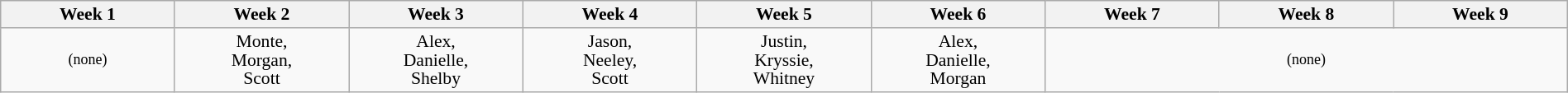<table class="wikitable" style="text-align:center; font-size:90%; width:100%; line-height:15px;">
<tr>
<th style="width:7%">Week 1</th>
<th style="width:7%">Week 2</th>
<th style="width:7%">Week 3</th>
<th style="width:7%">Week 4</th>
<th style="width:7%">Week 5</th>
<th style="width:7%">Week 6</th>
<th style="width:7%">Week 7</th>
<th style="width:7%">Week 8</th>
<th style="width:7%">Week 9</th>
</tr>
<tr>
<td><small>(none)</small></td>
<td>Monte,<br>Morgan,<br>Scott</td>
<td>Alex,<br>Danielle,<br>Shelby</td>
<td>Jason,<br>Neeley,<br>Scott</td>
<td>Justin,<br>Kryssie,<br>Whitney</td>
<td>Alex,<br>Danielle,<br>Morgan</td>
<td colspan="3"><small>(none)</small></td>
</tr>
</table>
